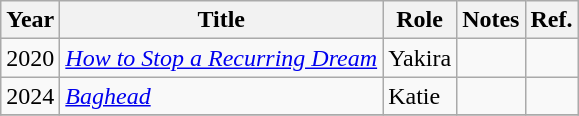<table class="wikitable">
<tr>
<th>Year</th>
<th>Title</th>
<th>Role</th>
<th>Notes</th>
<th>Ref.</th>
</tr>
<tr>
<td>2020</td>
<td><em><a href='#'>How to Stop a Recurring Dream</a></em></td>
<td>Yakira</td>
<td></td>
<td></td>
</tr>
<tr>
<td>2024</td>
<td><em><a href='#'>Baghead</a></em></td>
<td>Katie</td>
<td></td>
<td></td>
</tr>
<tr>
</tr>
</table>
